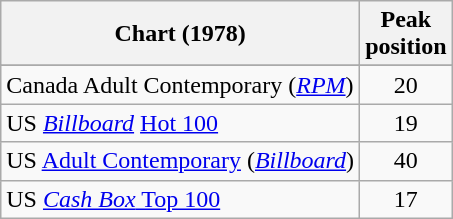<table class="wikitable sortable">
<tr>
<th>Chart (1978)</th>
<th>Peak<br>position</th>
</tr>
<tr>
</tr>
<tr>
<td>Canada Adult Contemporary (<em><a href='#'>RPM</a></em>)</td>
<td style="text-align:center;">20</td>
</tr>
<tr>
<td>US <em><a href='#'>Billboard</a></em> <a href='#'>Hot 100</a></td>
<td style="text-align:center;">19</td>
</tr>
<tr>
<td>US <a href='#'>Adult Contemporary</a> (<em><a href='#'>Billboard</a></em>)</td>
<td style="text-align:center;">40</td>
</tr>
<tr>
<td>US <a href='#'><em>Cash Box</em> Top 100</a></td>
<td align="center">17</td>
</tr>
</table>
